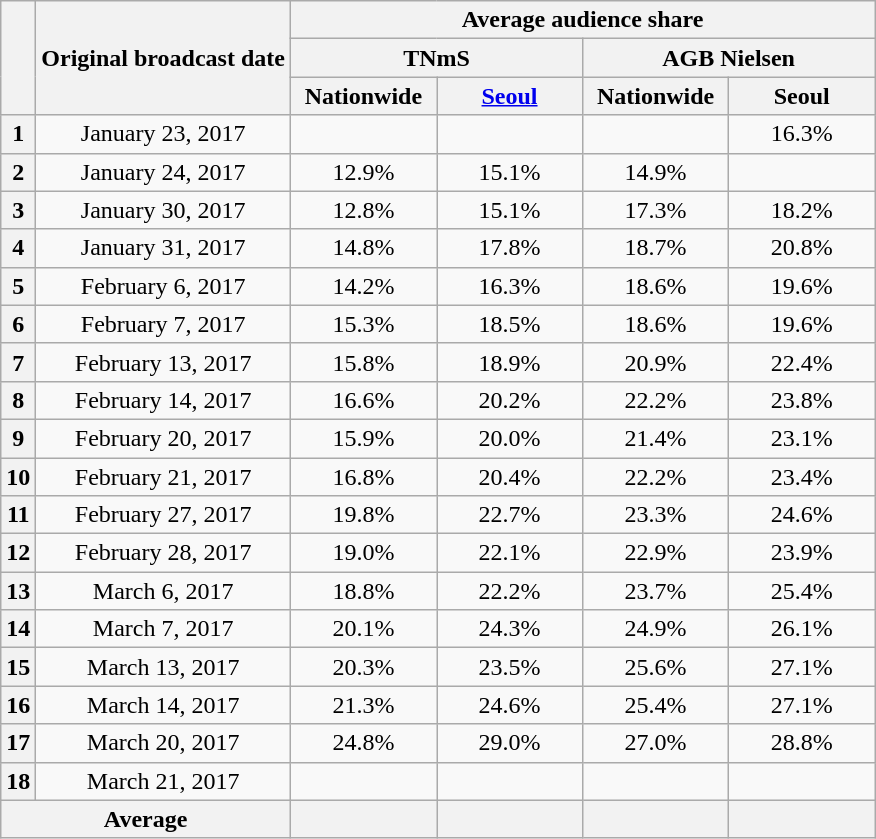<table class="wikitable" style="text-align:center">
<tr>
<th rowspan="3"></th>
<th rowspan="3">Original broadcast date</th>
<th colspan="4">Average audience share</th>
</tr>
<tr>
<th colspan="2">TNmS</th>
<th colspan="2">AGB Nielsen</th>
</tr>
<tr>
<th width="90">Nationwide</th>
<th width="90"><a href='#'>Seoul</a></th>
<th width="90">Nationwide</th>
<th width="90">Seoul</th>
</tr>
<tr>
<th>1</th>
<td>January 23, 2017</td>
<td> </td>
<td> </td>
<td> </td>
<td>16.3% </td>
</tr>
<tr>
<th>2</th>
<td>January 24, 2017</td>
<td>12.9% </td>
<td>15.1% </td>
<td>14.9% </td>
<td> </td>
</tr>
<tr>
<th>3</th>
<td>January 30, 2017</td>
<td>12.8% </td>
<td>15.1% </td>
<td>17.3% </td>
<td>18.2% </td>
</tr>
<tr>
<th>4</th>
<td>January 31, 2017</td>
<td>14.8% </td>
<td>17.8% </td>
<td>18.7% </td>
<td>20.8% </td>
</tr>
<tr>
<th>5</th>
<td>February 6, 2017</td>
<td>14.2% </td>
<td>16.3% </td>
<td>18.6% </td>
<td>19.6% </td>
</tr>
<tr>
<th>6</th>
<td>February 7, 2017</td>
<td>15.3% </td>
<td>18.5% </td>
<td>18.6% </td>
<td>19.6% </td>
</tr>
<tr>
<th>7</th>
<td>February 13, 2017</td>
<td>15.8% </td>
<td>18.9% </td>
<td>20.9% </td>
<td>22.4% </td>
</tr>
<tr>
<th>8</th>
<td>February 14, 2017</td>
<td>16.6% </td>
<td>20.2% </td>
<td>22.2% </td>
<td>23.8% </td>
</tr>
<tr>
<th>9</th>
<td>February 20, 2017</td>
<td>15.9% </td>
<td>20.0% </td>
<td>21.4% </td>
<td>23.1% </td>
</tr>
<tr>
<th>10</th>
<td>February 21, 2017</td>
<td>16.8% </td>
<td>20.4% </td>
<td>22.2% </td>
<td>23.4% </td>
</tr>
<tr>
<th>11</th>
<td>February 27, 2017</td>
<td>19.8% </td>
<td>22.7% </td>
<td>23.3% </td>
<td>24.6% </td>
</tr>
<tr>
<th>12</th>
<td>February 28, 2017</td>
<td>19.0% </td>
<td>22.1% </td>
<td>22.9% </td>
<td>23.9% </td>
</tr>
<tr>
<th>13</th>
<td>March 6, 2017</td>
<td>18.8% </td>
<td>22.2% </td>
<td>23.7% </td>
<td>25.4% </td>
</tr>
<tr>
<th>14</th>
<td>March 7, 2017</td>
<td>20.1% </td>
<td>24.3% </td>
<td>24.9% </td>
<td>26.1% </td>
</tr>
<tr>
<th>15</th>
<td>March 13, 2017</td>
<td>20.3% </td>
<td>23.5% </td>
<td>25.6% </td>
<td>27.1% </td>
</tr>
<tr>
<th>16</th>
<td>March 14, 2017</td>
<td>21.3% </td>
<td>24.6% </td>
<td>25.4% </td>
<td>27.1% </td>
</tr>
<tr>
<th>17</th>
<td>March 20, 2017</td>
<td>24.8% </td>
<td>29.0% </td>
<td>27.0% </td>
<td>28.8% </td>
</tr>
<tr>
<th>18</th>
<td>March 21, 2017</td>
<td> </td>
<td> </td>
<td> </td>
<td> </td>
</tr>
<tr>
<th colspan="2">Average</th>
<th></th>
<th></th>
<th></th>
<th></th>
</tr>
</table>
